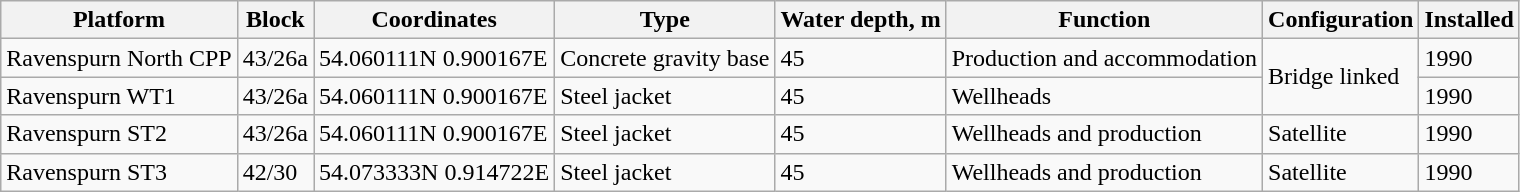<table class="wikitable">
<tr>
<th>Platform</th>
<th>Block</th>
<th>Coordinates</th>
<th>Type</th>
<th>Water depth, m</th>
<th>Function</th>
<th>Configuration</th>
<th>Installed</th>
</tr>
<tr>
<td>Ravenspurn North CPP</td>
<td>43/26a</td>
<td>54.060111N 0.900167E</td>
<td>Concrete gravity base</td>
<td>45</td>
<td>Production and accommodation</td>
<td rowspan="2">Bridge linked</td>
<td>1990</td>
</tr>
<tr>
<td>Ravenspurn WT1</td>
<td>43/26a</td>
<td>54.060111N 0.900167E</td>
<td>Steel jacket</td>
<td>45</td>
<td>Wellheads</td>
<td>1990</td>
</tr>
<tr>
<td>Ravenspurn ST2</td>
<td>43/26a</td>
<td>54.060111N 0.900167E</td>
<td>Steel jacket</td>
<td>45</td>
<td>Wellheads and production</td>
<td>Satellite</td>
<td>1990</td>
</tr>
<tr>
<td>Ravenspurn ST3</td>
<td>42/30</td>
<td>54.073333N 0.914722E</td>
<td>Steel jacket</td>
<td>45</td>
<td>Wellheads and production</td>
<td>Satellite</td>
<td>1990</td>
</tr>
</table>
